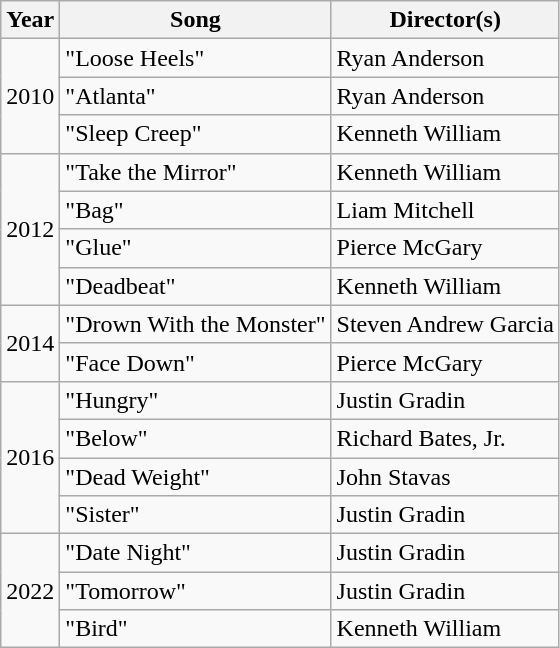<table class="wikitable">
<tr>
<th>Year</th>
<th>Song</th>
<th>Director(s)</th>
</tr>
<tr>
<td rowspan="3">2010</td>
<td>"Loose Heels"</td>
<td>Ryan Anderson</td>
</tr>
<tr>
<td>"Atlanta"</td>
<td>Ryan Anderson</td>
</tr>
<tr>
<td>"Sleep Creep"</td>
<td>Kenneth William</td>
</tr>
<tr>
<td rowspan="4">2012</td>
<td>"Take the Mirror"</td>
<td>Kenneth William</td>
</tr>
<tr>
<td>"Bag"</td>
<td>Liam Mitchell</td>
</tr>
<tr>
<td>"Glue"</td>
<td>Pierce McGary</td>
</tr>
<tr>
<td>"Deadbeat"</td>
<td>Kenneth William</td>
</tr>
<tr>
<td rowspan="2">2014</td>
<td>"Drown With the Monster"</td>
<td>Steven Andrew Garcia</td>
</tr>
<tr>
<td>"Face Down"</td>
<td>Pierce McGary</td>
</tr>
<tr>
<td rowspan="4">2016</td>
<td>"Hungry"</td>
<td>Justin Gradin</td>
</tr>
<tr>
<td>"Below"</td>
<td>Richard Bates, Jr.</td>
</tr>
<tr>
<td>"Dead Weight"</td>
<td>John Stavas</td>
</tr>
<tr>
<td>"Sister"</td>
<td>Justin Gradin</td>
</tr>
<tr>
<td rowspan="3">2022</td>
<td>"Date Night"</td>
<td>Justin Gradin</td>
</tr>
<tr>
<td>"Tomorrow"</td>
<td>Justin Gradin</td>
</tr>
<tr>
<td>"Bird"</td>
<td>Kenneth William</td>
</tr>
</table>
